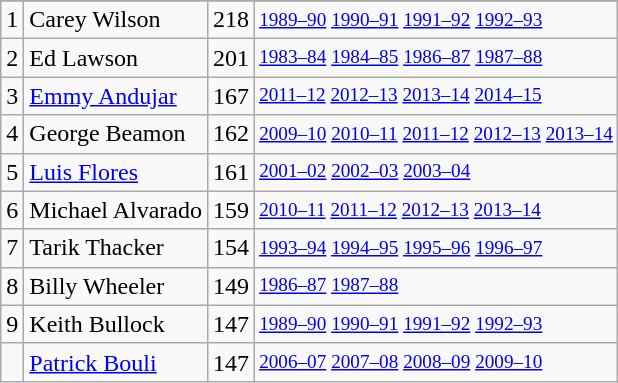<table class="wikitable">
<tr>
</tr>
<tr>
<td>1</td>
<td>Carey Wilson</td>
<td>218</td>
<td style="font-size:80%;"><a href='#'>1989–90</a> <a href='#'>1990–91</a> <a href='#'>1991–92</a> <a href='#'>1992–93</a></td>
</tr>
<tr>
<td>2</td>
<td>Ed Lawson</td>
<td>201</td>
<td style="font-size:80%;"><a href='#'>1983–84</a> <a href='#'>1984–85</a> <a href='#'>1986–87</a> <a href='#'>1987–88</a></td>
</tr>
<tr>
<td>3</td>
<td><a href='#'>Emmy Andujar</a></td>
<td>167</td>
<td style="font-size:80%;"><a href='#'>2011–12</a> <a href='#'>2012–13</a> <a href='#'>2013–14</a> <a href='#'>2014–15</a></td>
</tr>
<tr>
<td>4</td>
<td>George Beamon</td>
<td>162</td>
<td style="font-size:80%;"><a href='#'>2009–10</a> <a href='#'>2010–11</a> <a href='#'>2011–12</a> <a href='#'>2012–13</a> <a href='#'>2013–14</a></td>
</tr>
<tr>
<td>5</td>
<td><a href='#'>Luis Flores</a></td>
<td>161</td>
<td style="font-size:80%;"><a href='#'>2001–02</a> <a href='#'>2002–03</a> <a href='#'>2003–04</a></td>
</tr>
<tr>
<td>6</td>
<td>Michael Alvarado</td>
<td>159</td>
<td style="font-size:80%;"><a href='#'>2010–11</a> <a href='#'>2011–12</a> <a href='#'>2012–13</a> <a href='#'>2013–14</a></td>
</tr>
<tr>
<td>7</td>
<td>Tarik Thacker</td>
<td>154</td>
<td style="font-size:80%;"><a href='#'>1993–94</a> <a href='#'>1994–95</a> <a href='#'>1995–96</a> <a href='#'>1996–97</a></td>
</tr>
<tr>
<td>8</td>
<td>Billy Wheeler</td>
<td>149</td>
<td style="font-size:80%;"><a href='#'>1986–87</a> <a href='#'>1987–88</a></td>
</tr>
<tr>
<td>9</td>
<td>Keith Bullock</td>
<td>147</td>
<td style="font-size:80%;"><a href='#'>1989–90</a> <a href='#'>1990–91</a> <a href='#'>1991–92</a> <a href='#'>1992–93</a></td>
</tr>
<tr>
<td></td>
<td><a href='#'>Patrick Bouli</a></td>
<td>147</td>
<td style="font-size:80%;"><a href='#'>2006–07</a> <a href='#'>2007–08</a> <a href='#'>2008–09</a> <a href='#'>2009–10</a></td>
</tr>
</table>
